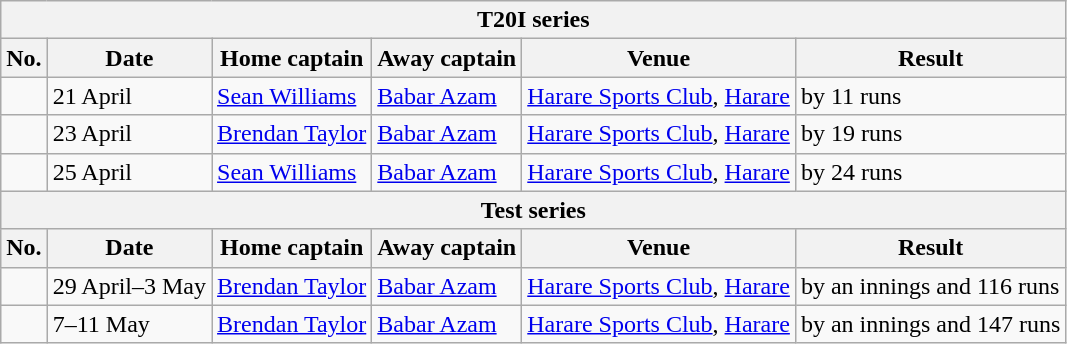<table class="wikitable">
<tr>
<th colspan="9">T20I series</th>
</tr>
<tr>
<th>No.</th>
<th>Date</th>
<th>Home captain</th>
<th>Away captain</th>
<th>Venue</th>
<th>Result</th>
</tr>
<tr>
<td></td>
<td>21 April</td>
<td><a href='#'>Sean Williams</a></td>
<td><a href='#'>Babar Azam</a></td>
<td><a href='#'>Harare Sports Club</a>, <a href='#'>Harare</a></td>
<td> by 11 runs</td>
</tr>
<tr>
<td></td>
<td>23 April</td>
<td><a href='#'>Brendan Taylor</a></td>
<td><a href='#'>Babar Azam</a></td>
<td><a href='#'>Harare Sports Club</a>, <a href='#'>Harare</a></td>
<td> by 19 runs</td>
</tr>
<tr>
<td></td>
<td>25 April</td>
<td><a href='#'>Sean Williams</a></td>
<td><a href='#'>Babar Azam</a></td>
<td><a href='#'>Harare Sports Club</a>, <a href='#'>Harare</a></td>
<td> by 24 runs</td>
</tr>
<tr>
<th colspan="9">Test series</th>
</tr>
<tr>
<th>No.</th>
<th>Date</th>
<th>Home captain</th>
<th>Away captain</th>
<th>Venue</th>
<th>Result</th>
</tr>
<tr>
<td></td>
<td>29 April–3 May</td>
<td><a href='#'>Brendan Taylor</a></td>
<td><a href='#'>Babar Azam</a></td>
<td><a href='#'>Harare Sports Club</a>, <a href='#'>Harare</a></td>
<td> by an innings and 116 runs</td>
</tr>
<tr>
<td></td>
<td>7–11 May</td>
<td><a href='#'>Brendan Taylor</a></td>
<td><a href='#'>Babar Azam</a></td>
<td><a href='#'>Harare Sports Club</a>, <a href='#'>Harare</a></td>
<td> by an innings and 147 runs</td>
</tr>
</table>
